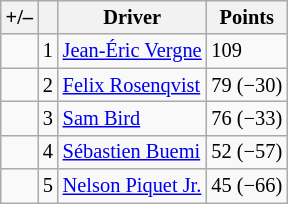<table class="wikitable" style="font-size: 85%">
<tr>
<th scope="col">+/–</th>
<th scope="col"></th>
<th scope="col">Driver</th>
<th scope="col">Points</th>
</tr>
<tr>
<td align="left"></td>
<td align="center">1</td>
<td> <a href='#'>Jean-Éric Vergne</a></td>
<td align="left">109</td>
</tr>
<tr>
<td align="left"></td>
<td align="center">2</td>
<td> <a href='#'>Felix Rosenqvist</a></td>
<td align="left">79 (−30)</td>
</tr>
<tr>
<td align="left"></td>
<td align="center">3</td>
<td> <a href='#'>Sam Bird</a></td>
<td align="left">76 (−33)</td>
</tr>
<tr>
<td align="left"></td>
<td align="center">4</td>
<td> <a href='#'>Sébastien Buemi</a></td>
<td align="left">52 (−57)</td>
</tr>
<tr>
<td align="left"></td>
<td align="center">5</td>
<td> <a href='#'>Nelson Piquet Jr.</a></td>
<td align="left">45 (−66)</td>
</tr>
</table>
